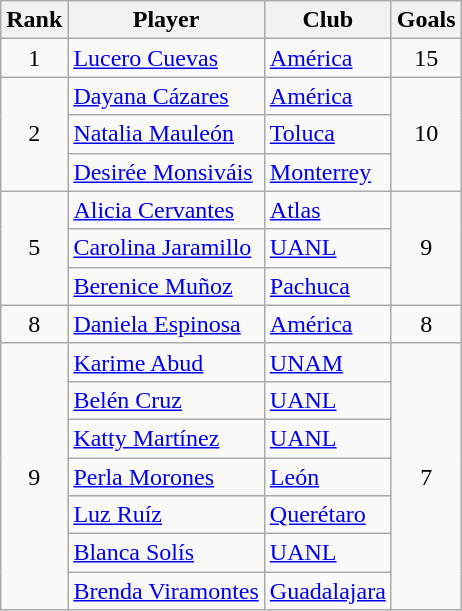<table class="wikitable">
<tr>
<th>Rank</th>
<th>Player</th>
<th>Club</th>
<th>Goals</th>
</tr>
<tr>
<td align=center rowspan=1>1</td>
<td><a href='#'>Lucero Cuevas</a></td>
<td><a href='#'>América</a></td>
<td align=center rowspan=1>15</td>
</tr>
<tr>
<td align=center rowspan=3>2</td>
<td><a href='#'>Dayana Cázares</a></td>
<td><a href='#'>América</a></td>
<td align=center rowspan=3>10</td>
</tr>
<tr>
<td><a href='#'>Natalia Mauleón</a></td>
<td><a href='#'>Toluca</a></td>
</tr>
<tr>
<td><a href='#'>Desirée Monsiváis</a></td>
<td><a href='#'>Monterrey</a></td>
</tr>
<tr>
<td align=center rowspan=3>5</td>
<td><a href='#'>Alicia Cervantes</a></td>
<td><a href='#'>Atlas</a></td>
<td align=center rowspan=3>9</td>
</tr>
<tr>
<td><a href='#'>Carolina Jaramillo</a></td>
<td><a href='#'>UANL</a></td>
</tr>
<tr>
<td><a href='#'>Berenice Muñoz</a></td>
<td><a href='#'>Pachuca</a></td>
</tr>
<tr>
<td align=center rowspan=1>8</td>
<td><a href='#'>Daniela Espinosa</a></td>
<td><a href='#'>América</a></td>
<td align=center rowspan=1>8</td>
</tr>
<tr>
<td align=center rowspan=7>9</td>
<td><a href='#'>Karime Abud</a></td>
<td><a href='#'>UNAM</a></td>
<td align=center rowspan=7>7</td>
</tr>
<tr>
<td><a href='#'>Belén Cruz</a></td>
<td><a href='#'>UANL</a></td>
</tr>
<tr>
<td><a href='#'>Katty Martínez</a></td>
<td><a href='#'>UANL</a></td>
</tr>
<tr>
<td><a href='#'>Perla Morones</a></td>
<td><a href='#'>León</a></td>
</tr>
<tr>
<td><a href='#'>Luz Ruíz</a></td>
<td><a href='#'>Querétaro</a></td>
</tr>
<tr>
<td><a href='#'>Blanca Solís</a></td>
<td><a href='#'>UANL</a></td>
</tr>
<tr>
<td><a href='#'>Brenda Viramontes</a></td>
<td><a href='#'>Guadalajara</a></td>
</tr>
</table>
